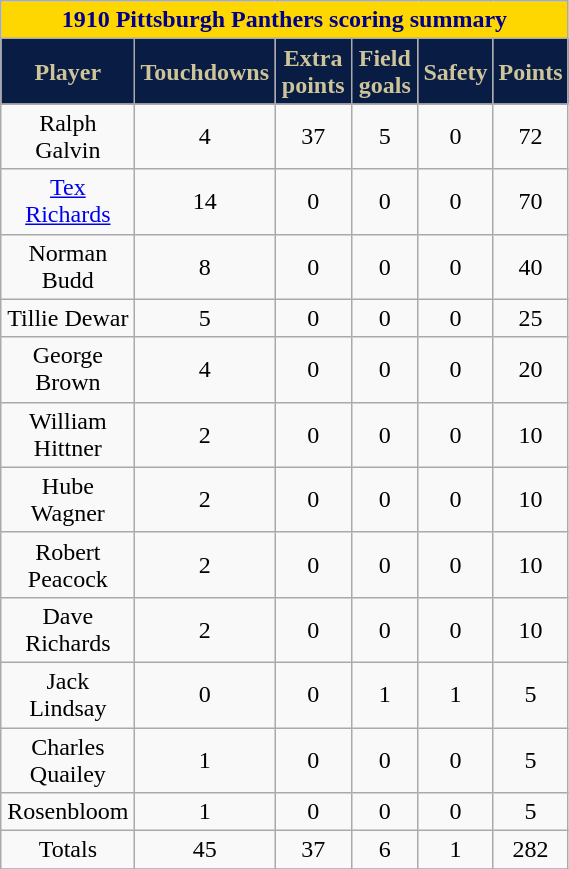<table class="wikitable" width="30%">
<tr>
<th colspan="10" style="background:gold; color:darkblue; text-align: center;"><strong>1910 Pittsburgh Panthers scoring summary</strong></th>
</tr>
<tr align="center"  style="background:#091C44;color:#CEC499;">
<td><strong>Player</strong></td>
<td><strong>Touchdowns</strong></td>
<td><strong>Extra points</strong></td>
<td><strong>Field goals</strong></td>
<td><strong>Safety</strong></td>
<td><strong>Points</strong></td>
</tr>
<tr align="center" bgcolor="">
<td>Ralph Galvin</td>
<td>4</td>
<td>37</td>
<td>5</td>
<td>0</td>
<td>72</td>
</tr>
<tr align="center" bgcolor="">
<td><a href='#'>Tex Richards</a></td>
<td>14</td>
<td>0</td>
<td>0</td>
<td>0</td>
<td>70</td>
</tr>
<tr align="center" bgcolor="">
<td>Norman Budd</td>
<td>8</td>
<td>0</td>
<td>0</td>
<td>0</td>
<td>40</td>
</tr>
<tr align="center" bgcolor="">
<td>Tillie Dewar</td>
<td>5</td>
<td>0</td>
<td>0</td>
<td>0</td>
<td>25</td>
</tr>
<tr align="center" bgcolor="">
<td>George Brown</td>
<td>4</td>
<td>0</td>
<td>0</td>
<td>0</td>
<td>20</td>
</tr>
<tr align="center" bgcolor="">
<td>William Hittner</td>
<td>2</td>
<td>0</td>
<td>0</td>
<td>0</td>
<td>10</td>
</tr>
<tr align="center" bgcolor="">
<td>Hube Wagner</td>
<td>2</td>
<td>0</td>
<td>0</td>
<td>0</td>
<td>10</td>
</tr>
<tr align="center" bgcolor="">
<td>Robert Peacock</td>
<td>2</td>
<td>0</td>
<td>0</td>
<td>0</td>
<td>10</td>
</tr>
<tr align="center" bgcolor="">
<td>Dave Richards</td>
<td>2</td>
<td>0</td>
<td>0</td>
<td>0</td>
<td>10</td>
</tr>
<tr align="center" bgcolor="">
<td>Jack Lindsay</td>
<td>0</td>
<td>0</td>
<td>1</td>
<td>1</td>
<td>5</td>
</tr>
<tr align="center" bgcolor="">
<td>Charles Quailey</td>
<td>1</td>
<td>0</td>
<td>0</td>
<td>0</td>
<td>5</td>
</tr>
<tr align="center" bgcolor="">
<td>Rosenbloom</td>
<td>1</td>
<td>0</td>
<td>0</td>
<td>0</td>
<td>5</td>
</tr>
<tr align="center" bgcolor="">
<td>Totals</td>
<td>45</td>
<td>37</td>
<td>6</td>
<td>1</td>
<td>282</td>
</tr>
<tr align="center" bgcolor="">
</tr>
</table>
